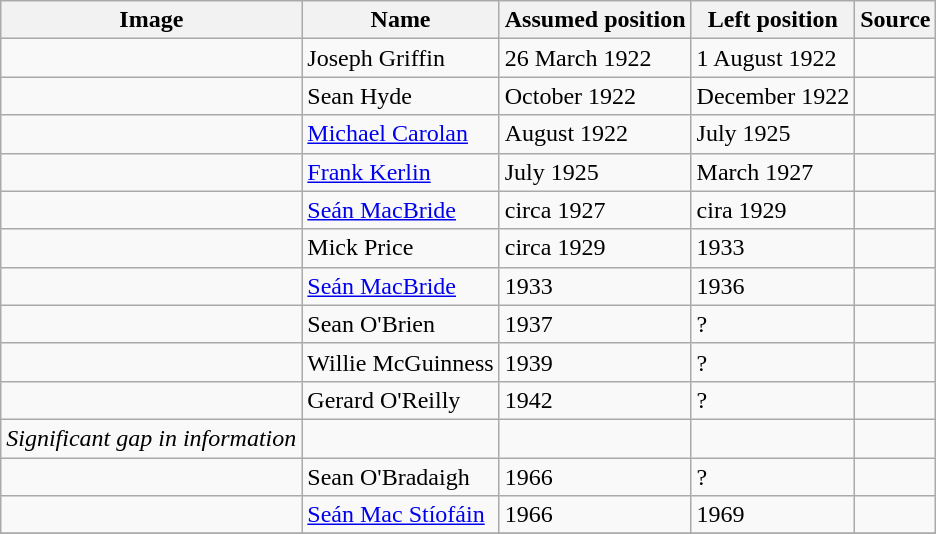<table class="wikitable">
<tr>
<th>Image</th>
<th>Name</th>
<th>Assumed position</th>
<th>Left position</th>
<th>Source</th>
</tr>
<tr>
<td></td>
<td>Joseph Griffin</td>
<td>26 March 1922</td>
<td>1 August 1922</td>
<td></td>
</tr>
<tr>
<td></td>
<td>Sean Hyde</td>
<td>October 1922</td>
<td>December 1922</td>
<td></td>
</tr>
<tr>
<td></td>
<td><a href='#'>Michael Carolan</a></td>
<td>August 1922</td>
<td>July 1925</td>
<td></td>
</tr>
<tr>
<td></td>
<td><a href='#'>Frank Kerlin</a></td>
<td>July 1925</td>
<td>March 1927</td>
<td></td>
</tr>
<tr>
<td></td>
<td><a href='#'>Seán MacBride</a></td>
<td>circa 1927</td>
<td>cira 1929</td>
<td></td>
</tr>
<tr>
<td></td>
<td>Mick Price</td>
<td>circa 1929</td>
<td>1933</td>
<td></td>
</tr>
<tr>
<td></td>
<td><a href='#'>Seán MacBride</a></td>
<td>1933</td>
<td>1936</td>
<td></td>
</tr>
<tr>
<td></td>
<td>Sean O'Brien</td>
<td>1937</td>
<td>?</td>
<td></td>
</tr>
<tr>
<td></td>
<td>Willie McGuinness</td>
<td>1939</td>
<td>?</td>
<td></td>
</tr>
<tr>
<td></td>
<td>Gerard O'Reilly</td>
<td>1942</td>
<td>?</td>
<td></td>
</tr>
<tr>
<td><em>Significant gap in information</em></td>
<td></td>
<td></td>
<td></td>
</tr>
<tr>
<td></td>
<td>Sean O'Bradaigh</td>
<td>1966</td>
<td>?</td>
<td></td>
</tr>
<tr>
<td></td>
<td><a href='#'>Seán Mac Stíofáin</a></td>
<td>1966</td>
<td>1969</td>
<td></td>
</tr>
<tr>
</tr>
</table>
